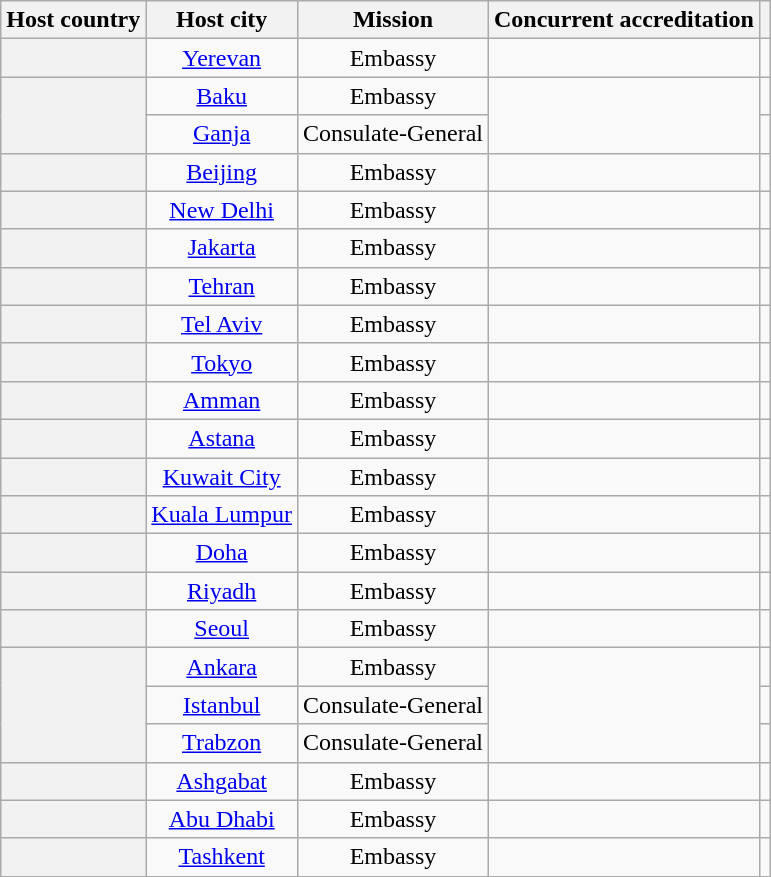<table class="wikitable plainrowheaders" style="text-align:center;">
<tr>
<th scope="col">Host country</th>
<th scope="col">Host city</th>
<th scope="col">Mission</th>
<th scope="col">Concurrent accreditation</th>
<th scope="col"></th>
</tr>
<tr>
<th scope="row"></th>
<td><a href='#'>Yerevan</a></td>
<td>Embassy</td>
<td></td>
<td></td>
</tr>
<tr>
<th rowspan="2" scope="row"></th>
<td><a href='#'>Baku</a></td>
<td>Embassy</td>
<td rowspan="2"></td>
<td></td>
</tr>
<tr>
<td><a href='#'>Ganja</a></td>
<td>Consulate-General</td>
<td></td>
</tr>
<tr>
<th scope="row"></th>
<td><a href='#'>Beijing</a></td>
<td>Embassy</td>
<td></td>
<td></td>
</tr>
<tr>
<th scope="row"></th>
<td><a href='#'>New Delhi</a></td>
<td>Embassy</td>
<td></td>
<td></td>
</tr>
<tr>
<th scope="row"></th>
<td><a href='#'>Jakarta</a></td>
<td>Embassy</td>
<td></td>
<td></td>
</tr>
<tr>
<th scope="row"></th>
<td><a href='#'>Tehran</a></td>
<td>Embassy</td>
<td></td>
<td></td>
</tr>
<tr>
<th scope="row"></th>
<td><a href='#'>Tel Aviv</a></td>
<td>Embassy</td>
<td></td>
<td></td>
</tr>
<tr>
<th scope="row"></th>
<td><a href='#'>Tokyo</a></td>
<td>Embassy</td>
<td></td>
<td></td>
</tr>
<tr>
<th scope="row"></th>
<td><a href='#'>Amman</a></td>
<td>Embassy</td>
<td></td>
<td></td>
</tr>
<tr>
<th scope="row"></th>
<td><a href='#'>Astana</a></td>
<td>Embassy</td>
<td></td>
<td></td>
</tr>
<tr>
<th scope="row"></th>
<td><a href='#'>Kuwait City</a></td>
<td>Embassy</td>
<td></td>
<td></td>
</tr>
<tr>
<th scope="row"></th>
<td><a href='#'>Kuala Lumpur</a></td>
<td>Embassy</td>
<td></td>
<td></td>
</tr>
<tr>
<th scope="row"></th>
<td><a href='#'>Doha</a></td>
<td>Embassy</td>
<td></td>
<td></td>
</tr>
<tr>
<th scope="row"></th>
<td><a href='#'>Riyadh</a></td>
<td>Embassy</td>
<td></td>
<td></td>
</tr>
<tr>
<th scope="row"></th>
<td><a href='#'>Seoul</a></td>
<td>Embassy</td>
<td></td>
<td></td>
</tr>
<tr>
<th rowspan="3" scope="row"></th>
<td><a href='#'>Ankara</a></td>
<td>Embassy</td>
<td rowspan="3"></td>
<td></td>
</tr>
<tr>
<td><a href='#'>Istanbul</a></td>
<td>Consulate-General</td>
<td></td>
</tr>
<tr>
<td><a href='#'>Trabzon</a></td>
<td>Consulate-General</td>
<td></td>
</tr>
<tr>
<th scope="row"></th>
<td><a href='#'>Ashgabat</a></td>
<td>Embassy</td>
<td></td>
<td></td>
</tr>
<tr>
<th scope="row"></th>
<td><a href='#'>Abu Dhabi</a></td>
<td>Embassy</td>
<td></td>
<td></td>
</tr>
<tr>
<th scope="row"></th>
<td><a href='#'>Tashkent</a></td>
<td>Embassy</td>
<td></td>
<td></td>
</tr>
</table>
